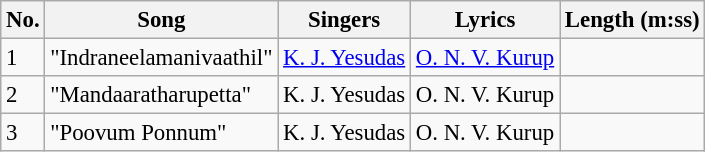<table class="wikitable" style="font-size:95%;">
<tr>
<th>No.</th>
<th>Song</th>
<th>Singers</th>
<th>Lyrics</th>
<th>Length (m:ss)</th>
</tr>
<tr>
<td>1</td>
<td>"Indraneelamanivaathil"</td>
<td><a href='#'>K. J. Yesudas</a></td>
<td><a href='#'>O. N. V. Kurup</a></td>
<td></td>
</tr>
<tr>
<td>2</td>
<td>"Mandaaratharupetta"</td>
<td>K. J. Yesudas</td>
<td>O. N. V. Kurup</td>
<td></td>
</tr>
<tr>
<td>3</td>
<td>"Poovum Ponnum"</td>
<td>K. J. Yesudas</td>
<td>O. N. V. Kurup</td>
<td></td>
</tr>
</table>
